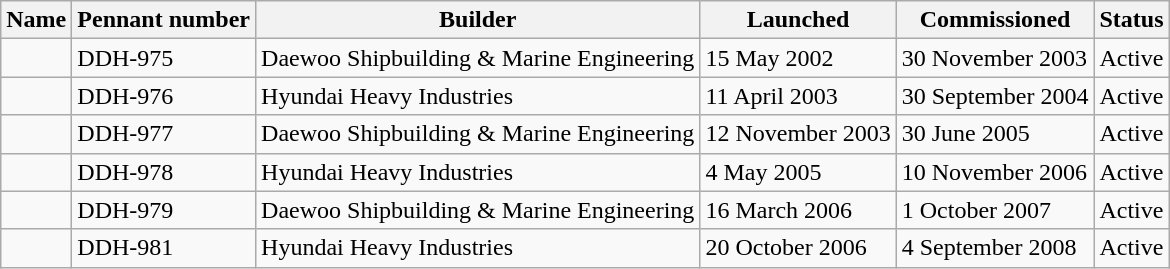<table class=wikitable>
<tr>
<th>Name</th>
<th>Pennant number</th>
<th>Builder</th>
<th>Launched</th>
<th>Commissioned</th>
<th>Status</th>
</tr>
<tr>
<td></td>
<td>DDH-975</td>
<td>Daewoo Shipbuilding & Marine Engineering</td>
<td>15 May 2002</td>
<td>30 November 2003</td>
<td>Active</td>
</tr>
<tr>
<td></td>
<td>DDH-976</td>
<td>Hyundai Heavy Industries</td>
<td>11 April 2003</td>
<td>30 September 2004</td>
<td>Active</td>
</tr>
<tr>
<td></td>
<td>DDH-977</td>
<td>Daewoo Shipbuilding & Marine Engineering</td>
<td>12 November 2003</td>
<td>30 June 2005</td>
<td>Active</td>
</tr>
<tr>
<td></td>
<td>DDH-978</td>
<td>Hyundai Heavy Industries</td>
<td>4 May 2005</td>
<td>10 November 2006</td>
<td>Active</td>
</tr>
<tr>
<td></td>
<td>DDH-979</td>
<td>Daewoo Shipbuilding & Marine Engineering</td>
<td>16 March 2006</td>
<td>1 October 2007</td>
<td>Active</td>
</tr>
<tr>
<td></td>
<td>DDH-981</td>
<td>Hyundai Heavy Industries</td>
<td>20 October 2006</td>
<td>4 September 2008</td>
<td>Active</td>
</tr>
</table>
